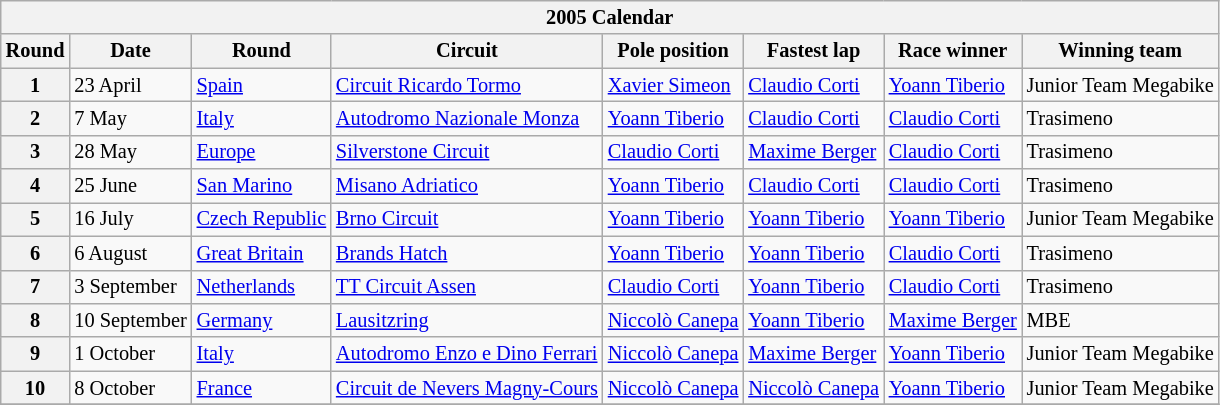<table class="wikitable" style="font-size: 85%; text-align: left">
<tr>
<th colspan=8>2005 Calendar</th>
</tr>
<tr>
<th>Round</th>
<th>Date</th>
<th>Round</th>
<th>Circuit</th>
<th>Pole position</th>
<th>Fastest lap</th>
<th>Race winner</th>
<th>Winning team</th>
</tr>
<tr>
<th>1</th>
<td>23 April</td>
<td> <a href='#'>Spain</a></td>
<td><a href='#'>Circuit Ricardo Tormo</a></td>
<td> <a href='#'>Xavier Simeon</a></td>
<td> <a href='#'>Claudio Corti</a></td>
<td> <a href='#'>Yoann Tiberio</a></td>
<td>Junior Team Megabike</td>
</tr>
<tr>
<th>2</th>
<td>7 May</td>
<td> <a href='#'>Italy</a></td>
<td><a href='#'>Autodromo Nazionale Monza</a></td>
<td> <a href='#'>Yoann Tiberio</a></td>
<td> <a href='#'>Claudio Corti</a></td>
<td> <a href='#'>Claudio Corti</a></td>
<td>Trasimeno</td>
</tr>
<tr>
<th>3</th>
<td>28 May</td>
<td> <a href='#'>Europe</a></td>
<td><a href='#'>Silverstone Circuit</a></td>
<td> <a href='#'>Claudio Corti</a></td>
<td> <a href='#'>Maxime Berger</a></td>
<td> <a href='#'>Claudio Corti</a></td>
<td>Trasimeno</td>
</tr>
<tr>
<th>4</th>
<td>25 June</td>
<td> <a href='#'>San Marino</a></td>
<td><a href='#'>Misano Adriatico</a></td>
<td> <a href='#'>Yoann Tiberio</a></td>
<td> <a href='#'>Claudio Corti</a></td>
<td> <a href='#'>Claudio Corti</a></td>
<td>Trasimeno</td>
</tr>
<tr>
<th>5</th>
<td>16 July</td>
<td> <a href='#'>Czech Republic</a></td>
<td><a href='#'>Brno Circuit</a></td>
<td> <a href='#'>Yoann Tiberio</a></td>
<td> <a href='#'>Yoann Tiberio</a></td>
<td> <a href='#'>Yoann Tiberio</a></td>
<td>Junior Team Megabike</td>
</tr>
<tr>
<th>6</th>
<td>6 August</td>
<td> <a href='#'>Great Britain</a></td>
<td><a href='#'>Brands Hatch</a></td>
<td> <a href='#'>Yoann Tiberio</a></td>
<td> <a href='#'>Yoann Tiberio</a></td>
<td> <a href='#'>Claudio Corti</a></td>
<td>Trasimeno</td>
</tr>
<tr>
<th>7</th>
<td>3 September</td>
<td> <a href='#'>Netherlands</a></td>
<td><a href='#'>TT Circuit Assen</a></td>
<td> <a href='#'>Claudio Corti</a></td>
<td> <a href='#'>Yoann Tiberio</a></td>
<td> <a href='#'>Claudio Corti</a></td>
<td>Trasimeno</td>
</tr>
<tr>
<th>8</th>
<td>10 September</td>
<td> <a href='#'>Germany</a></td>
<td><a href='#'>Lausitzring</a></td>
<td> <a href='#'>Niccolò Canepa</a></td>
<td> <a href='#'>Yoann Tiberio</a></td>
<td> <a href='#'>Maxime Berger</a></td>
<td>MBE</td>
</tr>
<tr>
<th>9</th>
<td>1 October</td>
<td> <a href='#'>Italy</a></td>
<td><a href='#'>Autodromo Enzo e Dino Ferrari</a></td>
<td> <a href='#'>Niccolò Canepa</a></td>
<td> <a href='#'>Maxime Berger</a></td>
<td> <a href='#'>Yoann Tiberio</a></td>
<td>Junior Team Megabike</td>
</tr>
<tr>
<th>10</th>
<td>8 October</td>
<td> <a href='#'>France</a></td>
<td><a href='#'>Circuit de Nevers Magny-Cours</a></td>
<td> <a href='#'>Niccolò Canepa</a></td>
<td> <a href='#'>Niccolò Canepa</a></td>
<td> <a href='#'>Yoann Tiberio</a></td>
<td>Junior Team Megabike</td>
</tr>
<tr>
</tr>
</table>
